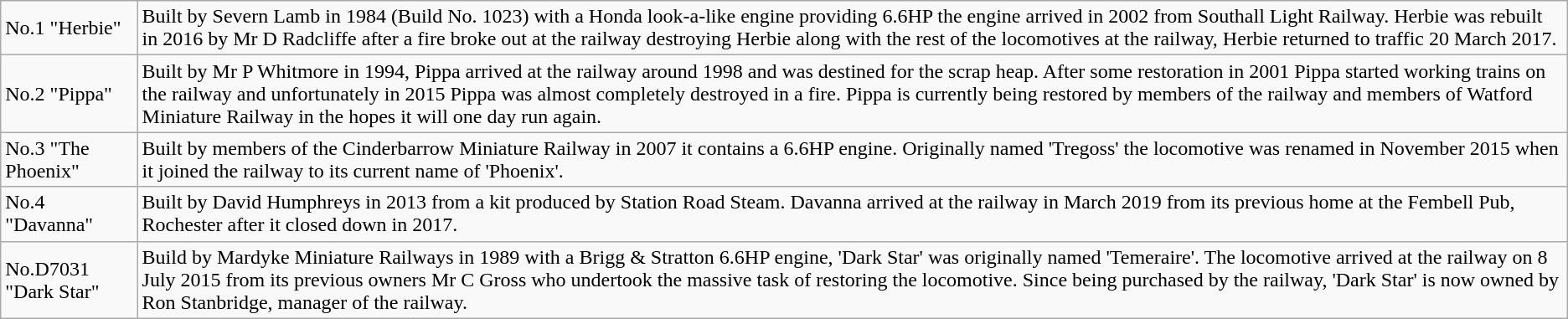<table class="wikitable">
<tr>
<td>No.1 "Herbie"</td>
<td>Built by Severn Lamb in 1984 (Build No. 1023) with a Honda look-a-like engine providing 6.6HP the engine arrived in 2002 from Southall Light Railway. Herbie was rebuilt in 2016 by Mr D Radcliffe after a fire broke out at the railway destroying Herbie along with the rest of the locomotives at the railway, Herbie returned to traffic 20 March 2017.</td>
</tr>
<tr>
<td>No.2 "Pippa"</td>
<td>Built by Mr P Whitmore in 1994, Pippa arrived at the railway around 1998 and was destined for the scrap heap. After some restoration in 2001 Pippa started working trains on the railway and unfortunately in 2015 Pippa was almost completely destroyed in a fire. Pippa is currently being restored by members of the railway and members of Watford Miniature Railway in the hopes it will one day run again.</td>
</tr>
<tr>
<td>No.3 "The Phoenix"</td>
<td>Built by members of the Cinderbarrow Miniature Railway in 2007 it contains a 6.6HP engine. Originally named 'Tregoss' the locomotive was renamed in November 2015 when it joined the railway to its current name of 'Phoenix'.</td>
</tr>
<tr>
<td>No.4 "Davanna"</td>
<td>Built by David Humphreys in 2013 from a kit produced by Station Road Steam. Davanna arrived at the railway in March 2019 from its previous home at the Fembell Pub, Rochester after it closed down in 2017.</td>
</tr>
<tr>
<td>No.D7031 "Dark Star"</td>
<td>Build by Mardyke Miniature Railways in 1989 with a Brigg & Stratton 6.6HP engine, 'Dark Star' was originally named 'Temeraire'. The locomotive arrived at the railway on 8 July 2015 from its previous owners Mr C Gross who undertook the massive task of restoring the locomotive. Since being purchased by the railway, 'Dark Star' is now owned by Ron Stanbridge, manager of the railway.</td>
</tr>
</table>
